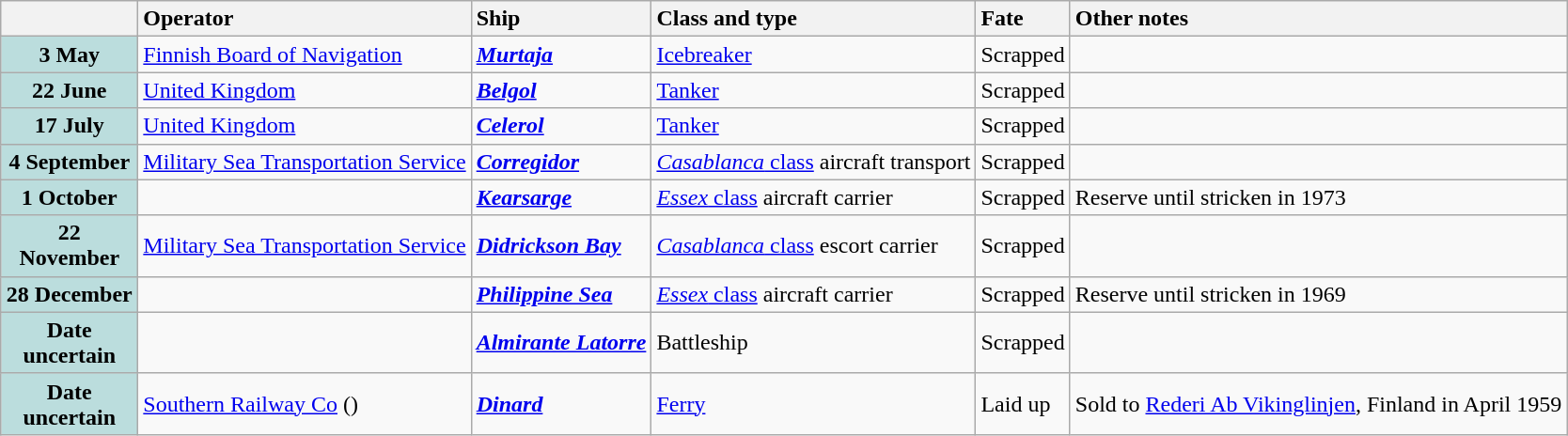<table class="wikitable">
<tr>
<th width="90"></th>
<th style="text-align: left;">Operator</th>
<th style="text-align: left;">Ship</th>
<th style="text-align: left;">Class and type</th>
<th style="text-align: left;">Fate</th>
<th style="text-align: left;">Other notes</th>
</tr>
<tr>
<th style="background: #bbdddd;">3 May</th>
<td> <a href='#'>Finnish Board of Navigation</a></td>
<td><a href='#'><strong><em>Murtaja</em></strong></a></td>
<td><a href='#'>Icebreaker</a></td>
<td>Scrapped</td>
<td></td>
</tr>
<tr>
<th style="background: #bbdddd;">22 June</th>
<td> <a href='#'>United Kingdom</a></td>
<td><a href='#'><strong><em>Belgol</em></strong></a></td>
<td><a href='#'>Tanker</a></td>
<td>Scrapped</td>
<td></td>
</tr>
<tr>
<th style="background: #bbdddd;">17 July</th>
<td> <a href='#'>United Kingdom</a></td>
<td><strong><em><a href='#'>Celerol</a></em></strong></td>
<td><a href='#'>Tanker</a></td>
<td>Scrapped</td>
<td></td>
</tr>
<tr>
<th style="background: #bbdddd;">4 September</th>
<td> <a href='#'>Military Sea Transportation Service</a></td>
<td><a href='#'><strong><em>Corregidor</em></strong></a></td>
<td><a href='#'><em>Casablanca</em> class</a> aircraft transport</td>
<td>Scrapped</td>
<td></td>
</tr>
<tr>
<th style="background: #bbdddd;">1 October</th>
<td></td>
<td><a href='#'><strong><em>Kearsarge</em></strong></a></td>
<td><a href='#'><em>Essex</em> class</a> aircraft carrier</td>
<td>Scrapped</td>
<td>Reserve until stricken in 1973</td>
</tr>
<tr>
<th style="background: #bbdddd;">22 November</th>
<td> <a href='#'>Military Sea Transportation Service</a></td>
<td><a href='#'><strong><em>Didrickson Bay</em></strong></a></td>
<td><a href='#'><em>Casablanca</em> class</a> escort carrier</td>
<td>Scrapped</td>
<td></td>
</tr>
<tr>
<th style="background: #bbdddd;">28 December</th>
<td></td>
<td><a href='#'><strong><em>Philippine Sea</em></strong></a></td>
<td><a href='#'><em>Essex</em> class</a> aircraft carrier</td>
<td>Scrapped</td>
<td>Reserve until stricken in 1969</td>
</tr>
<tr>
<th style="background: #bbdddd;">Date uncertain</th>
<td></td>
<td><a href='#'><strong><em>Almirante Latorre</em></strong></a></td>
<td>Battleship</td>
<td>Scrapped</td>
<td></td>
</tr>
<tr>
<th style="background: #bbdddd;">Date uncertain</th>
<td><a href='#'>Southern Railway Co</a> ()</td>
<td><a href='#'><strong><em>Dinard</em></strong></a></td>
<td><a href='#'>Ferry</a></td>
<td>Laid up</td>
<td>Sold to <a href='#'>Rederi Ab Vikinglinjen</a>, Finland in April 1959</td>
</tr>
</table>
